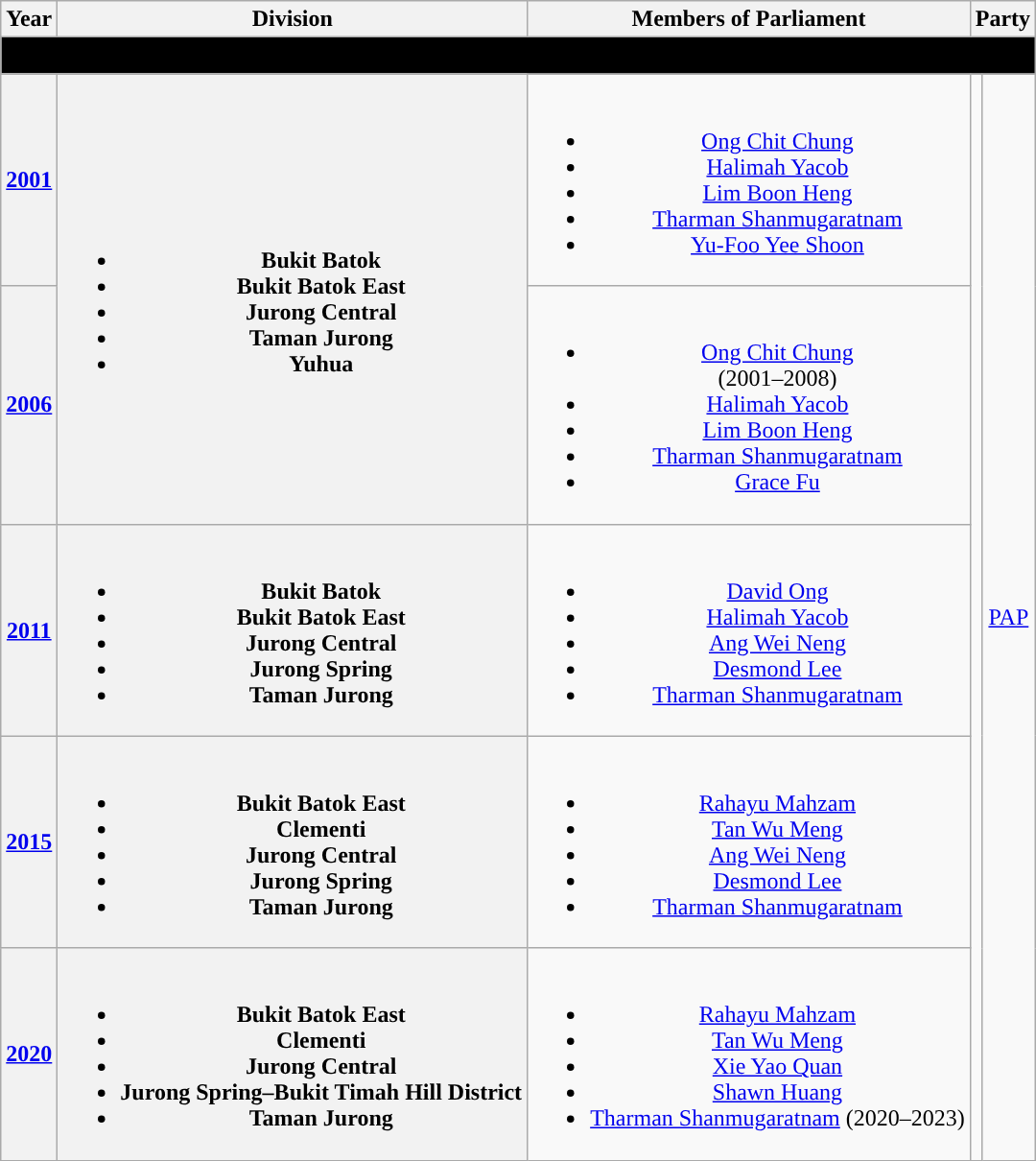<table class="wikitable" align="center" style="text-align:center">
<tr>
<th>Year</th>
<th>Division</th>
<th>Members of Parliament</th>
<th colspan="2">Party</th>
</tr>
<tr>
<td colspan="5" bgcolor="black"><span><strong>Formation</strong></span></td>
</tr>
<tr>
<th><a href='#'>2001</a></th>
<th rowspan=2><br><ul><li>Bukit Batok</li><li>Bukit Batok East</li><li>Jurong Central</li><li>Taman Jurong</li><li>Yuhua</li></ul></th>
<td><br><ul><li><a href='#'>Ong Chit Chung</a></li><li><a href='#'>Halimah Yacob</a></li><li><a href='#'>Lim Boon Heng</a></li><li><a href='#'>Tharman Shanmugaratnam</a></li><li><a href='#'>Yu-Foo Yee Shoon</a></li></ul></td>
<td rowspan="5"></td>
<td rowspan="5"><a href='#'>PAP</a></td>
</tr>
<tr>
<th><a href='#'>2006</a></th>
<td><br><ul><li><a href='#'>Ong Chit Chung</a><br>(2001–2008)</li><li><a href='#'>Halimah Yacob</a></li><li><a href='#'>Lim Boon Heng</a></li><li><a href='#'>Tharman Shanmugaratnam</a></li><li><a href='#'>Grace Fu</a></li></ul></td>
</tr>
<tr>
<th><a href='#'>2011</a></th>
<th><br><ul><li>Bukit Batok</li><li>Bukit Batok East</li><li>Jurong Central</li><li>Jurong Spring</li><li>Taman Jurong</li></ul></th>
<td><br><ul><li><a href='#'>David Ong</a></li><li><a href='#'>Halimah Yacob</a></li><li><a href='#'>Ang Wei Neng</a></li><li><a href='#'>Desmond Lee</a></li><li><a href='#'>Tharman Shanmugaratnam</a></li></ul></td>
</tr>
<tr>
<th><a href='#'>2015</a></th>
<th><br><ul><li>Bukit Batok East</li><li>Clementi</li><li>Jurong Central</li><li>Jurong Spring</li><li>Taman Jurong</li></ul></th>
<td><br><ul><li><a href='#'>Rahayu Mahzam</a></li><li><a href='#'>Tan Wu Meng</a></li><li><a href='#'>Ang Wei Neng</a></li><li><a href='#'>Desmond Lee</a></li><li><a href='#'>Tharman Shanmugaratnam</a></li></ul></td>
</tr>
<tr>
<th><a href='#'>2020</a></th>
<th><br><ul><li>Bukit Batok East</li><li>Clementi</li><li>Jurong Central</li><li>Jurong Spring–Bukit Timah Hill District</li><li>Taman Jurong</li></ul></th>
<td><br><ul><li><a href='#'>Rahayu Mahzam</a></li><li><a href='#'>Tan Wu Meng</a></li><li><a href='#'>Xie Yao Quan</a></li><li><a href='#'>Shawn Huang</a></li><li><a href='#'>Tharman Shanmugaratnam</a> (2020–2023)</li></ul></td>
</tr>
</table>
